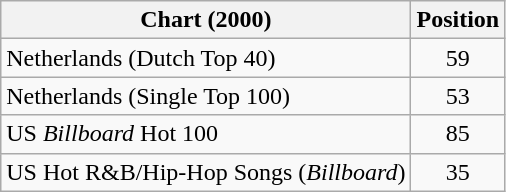<table class="wikitable sortable">
<tr>
<th>Chart (2000)</th>
<th>Position</th>
</tr>
<tr>
<td>Netherlands (Dutch Top 40)</td>
<td align="center">59</td>
</tr>
<tr>
<td>Netherlands (Single Top 100)</td>
<td align="center">53</td>
</tr>
<tr>
<td>US <em>Billboard</em> Hot 100</td>
<td align="center">85</td>
</tr>
<tr>
<td>US Hot R&B/Hip-Hop Songs (<em>Billboard</em>)</td>
<td align="center">35</td>
</tr>
</table>
